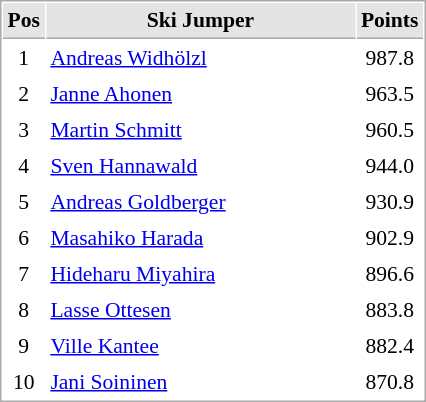<table cellspacing="1" cellpadding="3" style="border:1px solid #AAAAAA;font-size:90%">
<tr bgcolor="#E4E4E4">
<th style="border-bottom:1px solid #AAAAAA" width=10>Pos</th>
<th style="border-bottom:1px solid #AAAAAA" width=200>Ski Jumper</th>
<th style="border-bottom:1px solid #AAAAAA" width=20>Points</th>
</tr>
<tr align="center">
<td>1</td>
<td align="left"> <a href='#'>Andreas Widhölzl</a></td>
<td>987.8</td>
</tr>
<tr align="center">
<td>2</td>
<td align="left"> <a href='#'>Janne Ahonen</a></td>
<td>963.5</td>
</tr>
<tr align="center">
<td>3</td>
<td align="left"> <a href='#'>Martin Schmitt</a></td>
<td>960.5</td>
</tr>
<tr align="center">
<td>4</td>
<td align="left"> <a href='#'>Sven Hannawald</a></td>
<td>944.0</td>
</tr>
<tr align="center">
<td>5</td>
<td align="left"> <a href='#'>Andreas Goldberger</a></td>
<td>930.9</td>
</tr>
<tr align="center">
<td>6</td>
<td align="left"> <a href='#'>Masahiko Harada</a></td>
<td>902.9</td>
</tr>
<tr align="center">
<td>7</td>
<td align="left"> <a href='#'>Hideharu Miyahira</a></td>
<td>896.6</td>
</tr>
<tr align="center">
<td>8</td>
<td align="left"> <a href='#'>Lasse Ottesen</a></td>
<td>883.8</td>
</tr>
<tr align="center">
<td>9</td>
<td align="left"> <a href='#'>Ville Kantee</a></td>
<td>882.4</td>
</tr>
<tr align="center">
<td>10</td>
<td align="left"> <a href='#'>Jani Soininen</a></td>
<td>870.8</td>
</tr>
</table>
